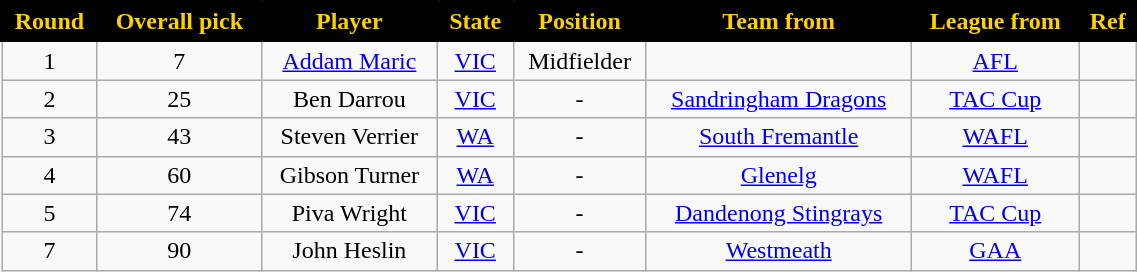<table class="wikitable" style="text-align:center; font-size:100%; width:60%;">
<tr>
<th style="background:black; color:#FED102; border: solid black 2px;">Round</th>
<th style="background:black; color:#FED102; border: solid black 2px;">Overall pick</th>
<th style="background:black; color:#FED102; border: solid black 2px;">Player</th>
<th style="background:black; color:#FED102; border: solid black 2px;">State</th>
<th style="background:black; color:#FED102; border: solid black 2px;">Position</th>
<th style="background:black; color:#FED102; border: solid black 2px;">Team from</th>
<th style="background:black; color:#FED102; border: solid black 2px;">League from</th>
<th style="background:black; color:#FED102; border: solid black 2px;">Ref</th>
</tr>
<tr>
<td>1</td>
<td>7</td>
<td><a href='#'>Addam Maric</a></td>
<td><a href='#'>VIC</a></td>
<td>Midfielder</td>
<td></td>
<td><a href='#'>AFL</a></td>
<td></td>
</tr>
<tr>
<td>2</td>
<td>25</td>
<td>Ben Darrou</td>
<td><a href='#'>VIC</a></td>
<td>-</td>
<td><a href='#'>Sandringham Dragons</a></td>
<td><a href='#'>TAC Cup</a></td>
<td></td>
</tr>
<tr>
<td>3</td>
<td>43</td>
<td>Steven Verrier</td>
<td><a href='#'>WA</a></td>
<td>-</td>
<td><a href='#'>South Fremantle</a></td>
<td><a href='#'>WAFL</a></td>
<td></td>
</tr>
<tr>
<td>4</td>
<td>60</td>
<td>Gibson Turner</td>
<td><a href='#'>WA</a></td>
<td>-</td>
<td><a href='#'>Glenelg</a></td>
<td><a href='#'>WAFL</a></td>
<td></td>
</tr>
<tr>
<td>5</td>
<td>74</td>
<td>Piva Wright</td>
<td><a href='#'>VIC</a></td>
<td>-</td>
<td><a href='#'>Dandenong Stingrays</a></td>
<td><a href='#'>TAC Cup</a></td>
<td></td>
</tr>
<tr>
<td>7</td>
<td>90</td>
<td>John Heslin</td>
<td><a href='#'>VIC</a></td>
<td>-</td>
<td><a href='#'>Westmeath</a></td>
<td><a href='#'>GAA</a></td>
<td></td>
</tr>
</table>
